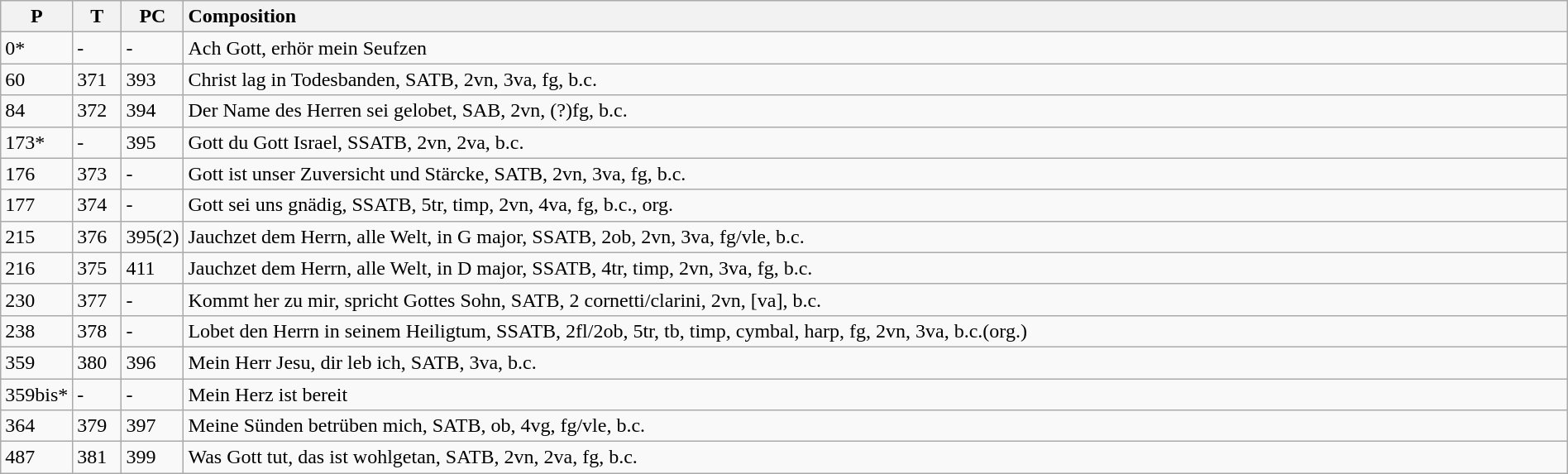<table class="wikitable" width="100%">
<tr>
<th width="32">P</th>
<th width="32">T</th>
<th width="32">PC</th>
<th style="text-align: left;">Composition</th>
</tr>
<tr>
<td>0*</td>
<td>-</td>
<td>-</td>
<td>Ach Gott, erhör mein Seufzen</td>
</tr>
<tr>
<td>60</td>
<td>371</td>
<td>393</td>
<td>Christ lag in Todesbanden, SATB, 2vn, 3va, fg, b.c.</td>
</tr>
<tr>
<td>84</td>
<td>372</td>
<td>394</td>
<td>Der Name des Herren sei gelobet, SAB, 2vn, (?)fg, b.c.</td>
</tr>
<tr>
<td>173*</td>
<td>-</td>
<td>395</td>
<td>Gott du Gott Israel, SSATB, 2vn, 2va, b.c.</td>
</tr>
<tr>
<td>176</td>
<td>373</td>
<td>-</td>
<td>Gott ist unser Zuversicht und Stärcke, SATB, 2vn, 3va, fg, b.c.</td>
</tr>
<tr>
<td>177</td>
<td>374</td>
<td>-</td>
<td>Gott sei uns gnädig, SSATB, 5tr, timp, 2vn, 4va, fg, b.c., org.</td>
</tr>
<tr>
<td>215</td>
<td>376</td>
<td>395(2)</td>
<td>Jauchzet dem Herrn, alle Welt, in G major, SSATB, 2ob, 2vn, 3va, fg/vle, b.c.</td>
</tr>
<tr>
<td>216</td>
<td>375</td>
<td>411</td>
<td>Jauchzet dem Herrn, alle Welt, in D major, SSATB, 4tr, timp, 2vn, 3va, fg, b.c.</td>
</tr>
<tr>
<td>230</td>
<td>377</td>
<td>-</td>
<td>Kommt her zu mir, spricht Gottes Sohn, SATB, 2 cornetti/clarini, 2vn, [va], b.c.</td>
</tr>
<tr>
<td>238</td>
<td>378</td>
<td>-</td>
<td>Lobet den Herrn in seinem Heiligtum, SSATB, 2fl/2ob, 5tr, tb, timp, cymbal, harp, fg, 2vn, 3va, b.c.(org.)</td>
</tr>
<tr>
<td>359</td>
<td>380</td>
<td>396</td>
<td>Mein Herr Jesu, dir leb ich, SATB, 3va, b.c.</td>
</tr>
<tr>
<td>359bis*</td>
<td>-</td>
<td>-</td>
<td>Mein Herz ist bereit</td>
</tr>
<tr>
<td>364</td>
<td>379</td>
<td>397</td>
<td>Meine Sünden betrüben mich, SATB, ob, 4vg, fg/vle, b.c.</td>
</tr>
<tr>
<td>487</td>
<td>381</td>
<td>399</td>
<td>Was Gott tut, das ist wohlgetan, SATB, 2vn, 2va, fg, b.c.</td>
</tr>
</table>
